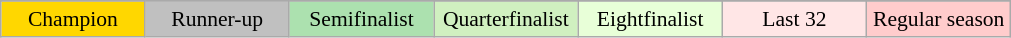<table class="wikitable" style="font-size:90%; text-align:center;">
<tr>
</tr>
<tr>
<td style="background:gold;" width=14%>Champion</td>
<td style="background:silver;" width=14%>Runner-up</td>
<td style="background:#ACE1AF;" width=14%>Semifinalist</td>
<td style="background:#D0F0C0;" width=14%>Quarterfinalist</td>
<td style="background:#E8FFD8;" width=14%>Eightfinalist</td>
<td style="background:#FFE6E6;" width=14%>Last 32</td>
<td style="background:#fcc;" width=14%>Regular season</td>
</tr>
</table>
